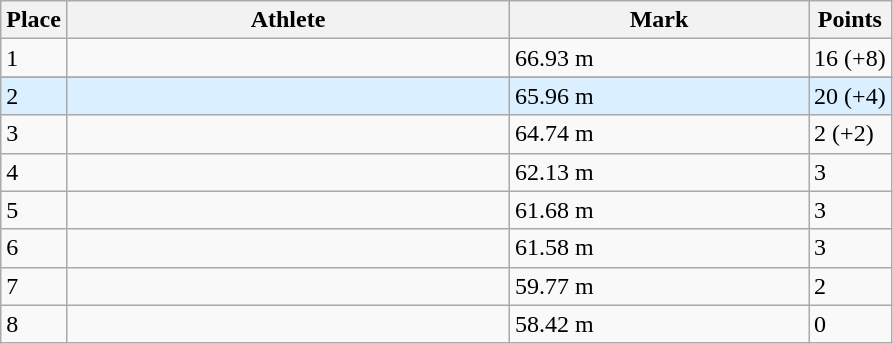<table class="wikitable sortable">
<tr>
<th>Place</th>
<th style="width:18em">Athlete</th>
<th style="width:12em">Mark</th>
<th>Points</th>
</tr>
<tr>
<td>1</td>
<td></td>
<td>66.93 m </td>
<td>16 (+8)</td>
</tr>
<tr>
</tr>
<tr style="background:#daefff;">
<td>2 </td>
<td></td>
<td>65.96 m</td>
<td>20 (+4)</td>
</tr>
<tr>
<td>3</td>
<td></td>
<td>64.74 m</td>
<td>2 (+2)</td>
</tr>
<tr>
<td>4</td>
<td></td>
<td>62.13 m</td>
<td>3</td>
</tr>
<tr>
<td>5</td>
<td></td>
<td>61.68 m</td>
<td>3</td>
</tr>
<tr>
<td>6</td>
<td></td>
<td>61.58 m</td>
<td>3</td>
</tr>
<tr>
<td>7</td>
<td></td>
<td>59.77 m</td>
<td>2</td>
</tr>
<tr>
<td>8</td>
<td></td>
<td>58.42 m</td>
<td>0</td>
</tr>
</table>
